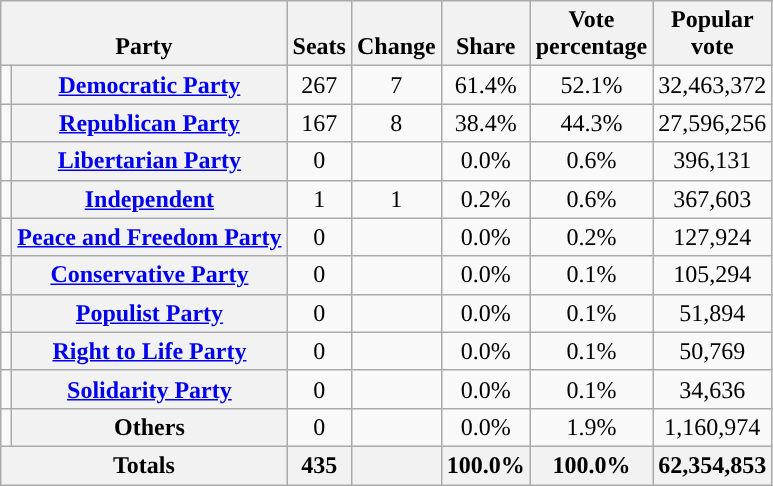<table class=wikitable style="text-align:center">
<tr valign=bottom>
<th colspan=2>Party</th>
<th>Seats</th>
<th>Change</th>
<th>Share</th>
<th>Vote<br>percentage</th>
<th>Popular<br>vote</th>
</tr>
<tr>
<td style="background-color:"></td>
<th><a href='#'>Democratic Party</a></th>
<td>267</td>
<td>7</td>
<td>61.4%</td>
<td>52.1%</td>
<td>32,463,372</td>
</tr>
<tr>
<td style="background-color:"></td>
<th><a href='#'>Republican Party</a></th>
<td>167</td>
<td>8</td>
<td>38.4%</td>
<td>44.3%</td>
<td>27,596,256</td>
</tr>
<tr>
<td style="background-color:"></td>
<th><a href='#'>Libertarian Party</a></th>
<td>0</td>
<td></td>
<td>0.0%</td>
<td>0.6%</td>
<td>396,131</td>
</tr>
<tr>
<td style="background-color:"></td>
<th><a href='#'>Independent</a></th>
<td>1</td>
<td>1</td>
<td>0.2%</td>
<td>0.6%</td>
<td>367,603</td>
</tr>
<tr>
<td style="background-color:"></td>
<th><a href='#'>Peace and Freedom Party</a></th>
<td>0</td>
<td></td>
<td>0.0%</td>
<td>0.2%</td>
<td>127,924</td>
</tr>
<tr>
<td style="background-color:"></td>
<th><a href='#'>Conservative Party</a></th>
<td>0</td>
<td></td>
<td>0.0%</td>
<td>0.1%</td>
<td>105,294</td>
</tr>
<tr>
<td style="background-color:"></td>
<th><a href='#'>Populist Party</a></th>
<td>0</td>
<td></td>
<td>0.0%</td>
<td>0.1%</td>
<td>51,894</td>
</tr>
<tr>
<td style="background-color:"></td>
<th><a href='#'>Right to Life Party</a></th>
<td>0</td>
<td></td>
<td>0.0%</td>
<td>0.1%</td>
<td>50,769</td>
</tr>
<tr>
<td style="background-color:"></td>
<th><a href='#'>Solidarity Party</a></th>
<td>0</td>
<td></td>
<td>0.0%</td>
<td>0.1%</td>
<td>34,636</td>
</tr>
<tr>
<td style="background-color:"></td>
<th>Others</th>
<td>0</td>
<td></td>
<td>0.0%</td>
<td>1.9%</td>
<td>1,160,974</td>
</tr>
<tr>
<th colspan=2>Totals</th>
<th>435</th>
<th></th>
<th>100.0%</th>
<th>100.0%</th>
<th>62,354,853</th>
</tr>
</table>
